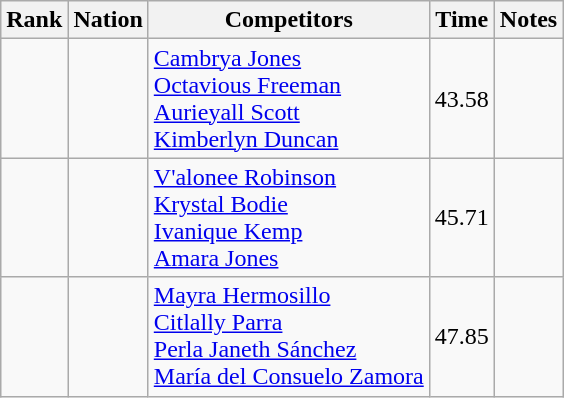<table class="wikitable sortable" style="text-align:center">
<tr>
<th>Rank</th>
<th>Nation</th>
<th>Competitors</th>
<th>Time</th>
<th>Notes</th>
</tr>
<tr>
<td></td>
<td align=left></td>
<td align=left><a href='#'>Cambrya Jones</a><br><a href='#'>Octavious Freeman</a><br><a href='#'>Aurieyall Scott</a><br><a href='#'>Kimberlyn Duncan</a></td>
<td>43.58</td>
<td></td>
</tr>
<tr>
<td></td>
<td align=left></td>
<td align=left><a href='#'>V'alonee Robinson</a><br><a href='#'>Krystal Bodie</a><br><a href='#'>Ivanique Kemp</a><br><a href='#'>Amara Jones</a></td>
<td>45.71</td>
<td></td>
</tr>
<tr>
<td></td>
<td align=left></td>
<td align=left><a href='#'>Mayra Hermosillo</a><br><a href='#'>Citlally Parra</a><br><a href='#'>Perla Janeth Sánchez</a><br><a href='#'>María del Consuelo Zamora</a></td>
<td>47.85</td>
<td></td>
</tr>
</table>
